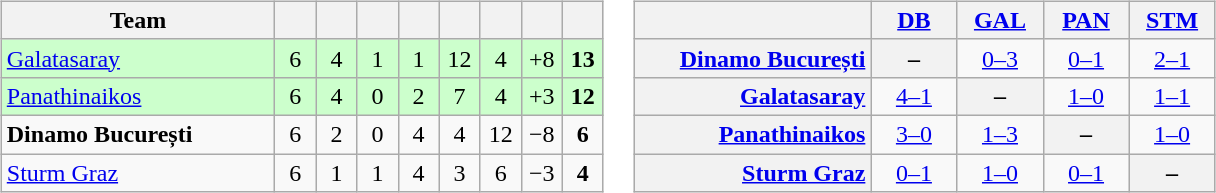<table>
<tr>
<td><br><table class="wikitable" style="text-align: center;">
<tr>
<th width=175>Team</th>
<th width=20></th>
<th width=20></th>
<th width=20></th>
<th width=20></th>
<th width=20></th>
<th width=20></th>
<th width=20></th>
<th width=20></th>
</tr>
<tr bgcolor="#ccffcc">
<td align=left>  <a href='#'>Galatasaray</a></td>
<td>6</td>
<td>4</td>
<td>1</td>
<td>1</td>
<td>12</td>
<td>4</td>
<td>+8</td>
<td><strong>13</strong></td>
</tr>
<tr bgcolor="#ccffcc">
<td align=left>  <a href='#'>Panathinaikos</a></td>
<td>6</td>
<td>4</td>
<td>0</td>
<td>2</td>
<td>7</td>
<td>4</td>
<td>+3</td>
<td><strong>12</strong></td>
</tr>
<tr>
<td align=left>  <strong>Dinamo București</strong></td>
<td>6</td>
<td>2</td>
<td>0</td>
<td>4</td>
<td>4</td>
<td>12</td>
<td>−8</td>
<td><strong>6</strong></td>
</tr>
<tr>
<td align=left>  <a href='#'>Sturm Graz</a></td>
<td>6</td>
<td>1</td>
<td>1</td>
<td>4</td>
<td>3</td>
<td>6</td>
<td>−3</td>
<td><strong>4</strong></td>
</tr>
</table>
</td>
<td><br><table class="wikitable" style="text-align:center">
<tr>
<th width="150"> </th>
<th width="50"><a href='#'>DB</a></th>
<th width="50"><a href='#'>GAL</a></th>
<th width="50"><a href='#'>PAN</a></th>
<th width="50"><a href='#'>STM</a></th>
</tr>
<tr>
<th style="text-align:right;"><a href='#'>Dinamo București</a></th>
<th>–</th>
<td title="Dinamo București v Galatasaray"><a href='#'>0–3</a></td>
<td title="Dinamo București v Panathinaikos"><a href='#'>0–1</a></td>
<td title="Dinamo București v Sturm Graz"><a href='#'>2–1</a></td>
</tr>
<tr>
<th style="text-align:right;"><a href='#'>Galatasaray</a></th>
<td title="Galatasaray v Dinamo București"><a href='#'>4–1</a></td>
<th>–</th>
<td title="Galatasaray v Panathinaikos"><a href='#'>1–0</a></td>
<td title="Galatasaray v Sturm Graz"><a href='#'>1–1</a></td>
</tr>
<tr>
<th style="text-align:right;"><a href='#'>Panathinaikos</a></th>
<td title="Panathinaikos v Dinamo București"><a href='#'>3–0</a></td>
<td title="Panathinaikos v Galatasaray"><a href='#'>1–3</a></td>
<th>–</th>
<td title="Panathinaikos v Sturm Graz"><a href='#'>1–0</a></td>
</tr>
<tr>
<th style="text-align:right;"><a href='#'>Sturm Graz</a></th>
<td title="Sturm Graz v Dinamo București"><a href='#'>0–1</a></td>
<td title="Sturm Graz v Galatasaray"><a href='#'>1–0</a></td>
<td title="Sturm Graz v Panathinaikos"><a href='#'>0–1</a></td>
<th>–</th>
</tr>
</table>
</td>
</tr>
</table>
